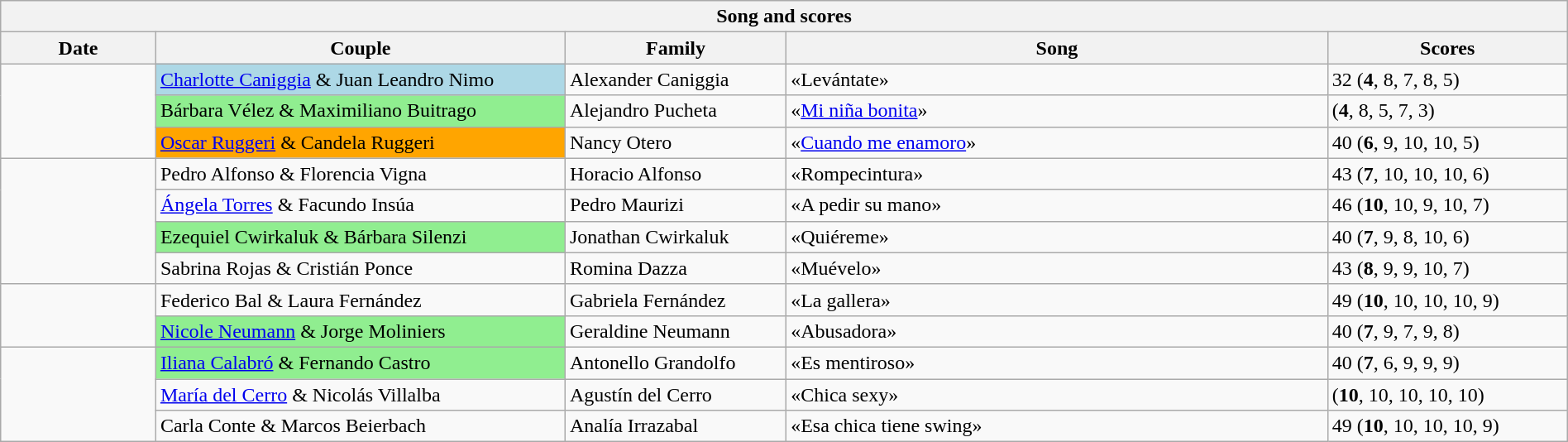<table class="wikitable collapsible collapsed" style=" text-align: align; width: 100%;">
<tr>
<th colspan="11" style="with: 100%;" align="center">Song and scores</th>
</tr>
<tr>
<th width=75>Date</th>
<th width=210>Couple</th>
<th width=110>Family<br></th>
<th width=280>Song</th>
<th width=120>Scores</th>
</tr>
<tr>
<td rowspan="3"></td>
<td bgcolor="lightblue"><a href='#'>Charlotte Caniggia</a> & Juan Leandro Nimo</td>
<td>Alexander Caniggia<br></td>
<td>«Levántate» </td>
<td>32 (<strong>4</strong>, 8, 7, 8, 5)</td>
</tr>
<tr>
<td bgcolor="lightgreen">Bárbara Vélez & Maximiliano Buitrago</td>
<td>Alejandro Pucheta<br></td>
<td>«<a href='#'>Mi niña bonita</a>» </td>
<td> (<strong>4</strong>, 8, 5, 7, 3)</td>
</tr>
<tr>
<td bgcolor="orange"><a href='#'>Oscar Ruggeri</a> & Candela Ruggeri</td>
<td>Nancy Otero<br></td>
<td>«<a href='#'>Cuando me enamoro</a>» </td>
<td>40 (<strong>6</strong>, 9, 10, 10, 5)</td>
</tr>
<tr>
<td rowspan="4"></td>
<td bgcolor="">Pedro Alfonso & Florencia Vigna</td>
<td>Horacio Alfonso<br></td>
<td>«Rompecintura» </td>
<td>43 (<strong>7</strong>, 10, 10, 10, 6)</td>
</tr>
<tr>
<td bgcolor=""><a href='#'>Ángela Torres</a> & Facundo Insúa</td>
<td>Pedro Maurizi<br></td>
<td>«A pedir su mano» </td>
<td>46 (<strong>10</strong>, 10, 9, 10, 7)</td>
</tr>
<tr>
<td bgcolor="lightgreen">Ezequiel Cwirkaluk & Bárbara Silenzi</td>
<td>Jonathan Cwirkaluk<br></td>
<td>«Quiéreme» </td>
<td>40 (<strong>7</strong>, 9, 8, 10, 6)</td>
</tr>
<tr>
<td bgcolor="">Sabrina Rojas & Cristián Ponce</td>
<td>Romina Dazza<br></td>
<td>«Muévelo» </td>
<td>43 (<strong>8</strong>, 9, 9, 10, 7)</td>
</tr>
<tr>
<td rowspan="2"></td>
<td bgcolor="">Federico Bal & Laura Fernández</td>
<td>Gabriela Fernández<br></td>
<td>«La gallera» </td>
<td>49 (<strong>10</strong>, 10, 10, 10, 9)</td>
</tr>
<tr>
<td bgcolor="lightgreen"><a href='#'>Nicole Neumann</a> & Jorge Moliniers</td>
<td>Geraldine Neumann<br></td>
<td>«Abusadora» </td>
<td>40 (<strong>7</strong>, 9, 7, 9, 8)</td>
</tr>
<tr>
<td rowspan="3"></td>
<td bgcolor="lightgreen"><a href='#'>Iliana Calabró</a> & Fernando Castro</td>
<td>Antonello Grandolfo<br></td>
<td>«Es mentiroso» </td>
<td>40 (<strong>7</strong>, 6, 9, 9, 9)</td>
</tr>
<tr>
<td bgcolor=""><a href='#'>María del Cerro</a> & Nicolás Villalba</td>
<td>Agustín del Cerro<br></td>
<td>«Chica sexy» </td>
<td> (<strong>10</strong>, 10, 10, 10, 10)</td>
</tr>
<tr>
<td bgcolor="">Carla Conte & Marcos Beierbach</td>
<td>Analía Irrazabal<br></td>
<td>«Esa chica tiene swing» </td>
<td>49 (<strong>10</strong>, 10, 10, 10, 9)</td>
</tr>
</table>
